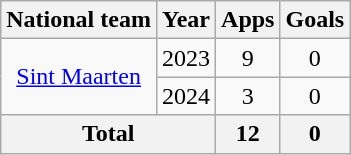<table class="wikitable" style="text-align:center">
<tr>
<th>National team</th>
<th>Year</th>
<th>Apps</th>
<th>Goals</th>
</tr>
<tr>
<td rowspan=2><a href='#'>Sint Maarten</a></td>
<td>2023</td>
<td>9</td>
<td>0</td>
</tr>
<tr>
<td>2024</td>
<td>3</td>
<td>0</td>
</tr>
<tr>
<th colspan="2">Total</th>
<th>12</th>
<th>0</th>
</tr>
</table>
